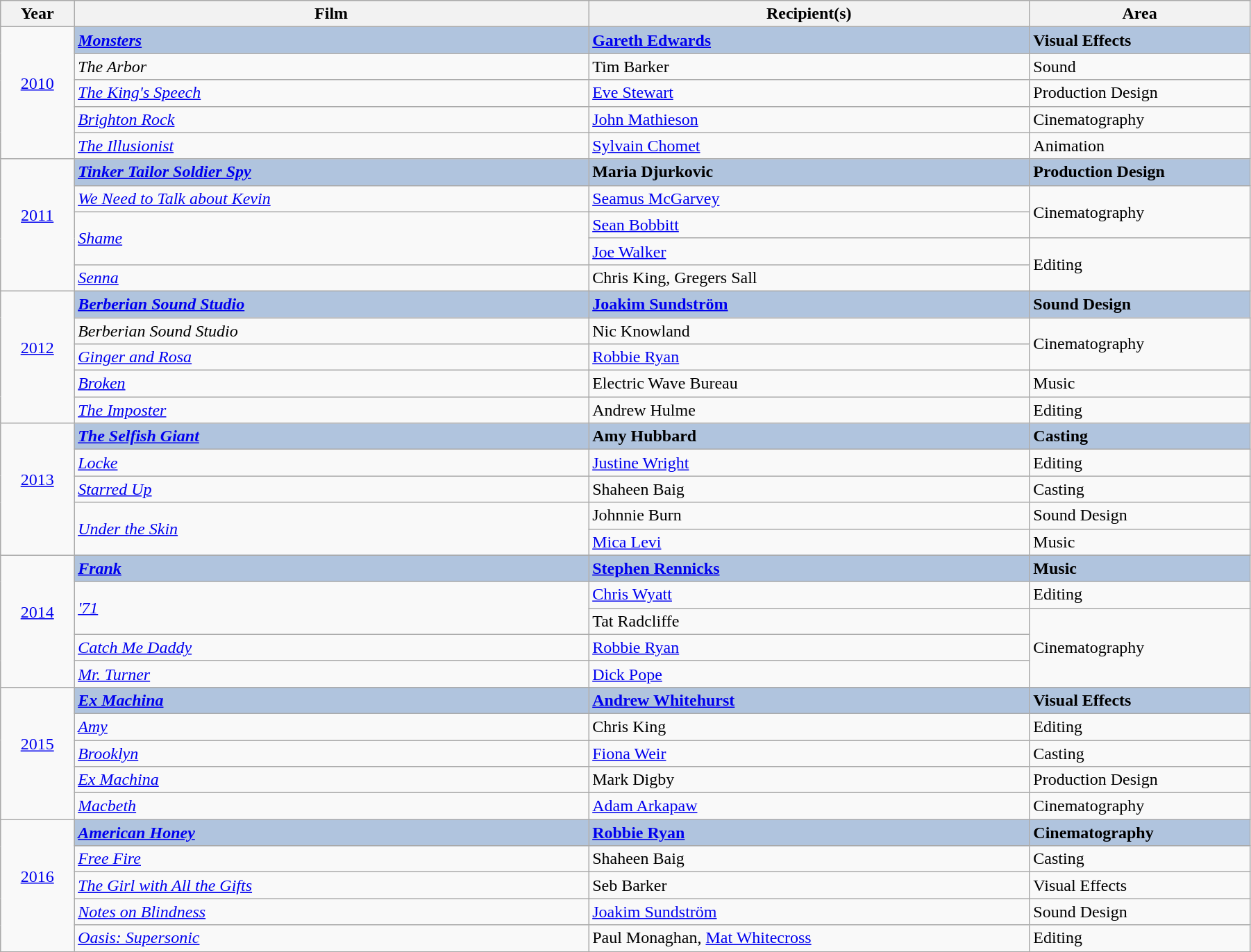<table class="wikitable" width="95%" cellpadding="5">
<tr>
<th width="5%">Year</th>
<th width="35%">Film</th>
<th width="30%">Recipient(s)</th>
<th width="15%">Area</th>
</tr>
<tr>
<td rowspan="5" style="text-align:center;"><a href='#'>2010</a><br><br></td>
<td style="background:#B0C4DE;"><strong><em><a href='#'>Monsters</a></em></strong></td>
<td style="background:#B0C4DE;"><strong><a href='#'>Gareth Edwards</a></strong></td>
<td style="background:#B0C4DE;"><strong>Visual Effects</strong></td>
</tr>
<tr>
<td><em>The Arbor</em></td>
<td>Tim Barker</td>
<td>Sound</td>
</tr>
<tr>
<td><em><a href='#'>The King's Speech</a></em></td>
<td><a href='#'>Eve Stewart</a></td>
<td>Production Design</td>
</tr>
<tr>
<td><em><a href='#'>Brighton Rock</a></em></td>
<td><a href='#'>John Mathieson</a></td>
<td>Cinematography</td>
</tr>
<tr>
<td><em><a href='#'>The Illusionist</a></em></td>
<td><a href='#'>Sylvain Chomet</a></td>
<td>Animation</td>
</tr>
<tr>
<td rowspan="5" style="text-align:center;"><a href='#'>2011</a><br><br></td>
<td style="background:#B0C4DE;"><strong><em><a href='#'>Tinker Tailor Soldier Spy</a></em></strong></td>
<td style="background:#B0C4DE;"><strong>Maria Djurkovic</strong></td>
<td style="background:#B0C4DE;"><strong>Production Design</strong></td>
</tr>
<tr>
<td><em><a href='#'>We Need to Talk about Kevin</a></em></td>
<td><a href='#'>Seamus McGarvey</a></td>
<td rowspan="2">Cinematography</td>
</tr>
<tr>
<td rowspan="2"><em><a href='#'>Shame</a></em></td>
<td><a href='#'>Sean Bobbitt</a></td>
</tr>
<tr>
<td><a href='#'>Joe Walker</a></td>
<td rowspan="2">Editing</td>
</tr>
<tr>
<td><em><a href='#'>Senna</a></em></td>
<td>Chris King, Gregers Sall</td>
</tr>
<tr>
<td rowspan="5" style="text-align:center;"><a href='#'>2012</a><br><br></td>
<td style="background:#B0C4DE;"><strong><em><a href='#'>Berberian Sound Studio</a></em></strong></td>
<td style="background:#B0C4DE;"><strong><a href='#'>Joakim Sundström</a></strong></td>
<td style="background:#B0C4DE;"><strong>Sound Design</strong></td>
</tr>
<tr>
<td><em>Berberian Sound Studio</em></td>
<td>Nic Knowland</td>
<td rowspan="2">Cinematography</td>
</tr>
<tr>
<td><em><a href='#'>Ginger and Rosa</a></em></td>
<td><a href='#'>Robbie Ryan</a></td>
</tr>
<tr>
<td><em><a href='#'>Broken</a></em></td>
<td>Electric Wave Bureau</td>
<td>Music</td>
</tr>
<tr>
<td><em><a href='#'>The Imposter</a></em></td>
<td>Andrew Hulme</td>
<td>Editing</td>
</tr>
<tr>
<td rowspan="5" style="text-align:center;"><a href='#'>2013</a><br><br></td>
<td style="background:#B0C4DE;"><strong><em><a href='#'>The Selfish Giant</a></em></strong></td>
<td style="background:#B0C4DE;"><strong>Amy Hubbard</strong></td>
<td style="background:#B0C4DE;"><strong>Casting</strong></td>
</tr>
<tr>
<td><em><a href='#'>Locke</a></em></td>
<td><a href='#'>Justine Wright</a></td>
<td>Editing</td>
</tr>
<tr>
<td><em><a href='#'>Starred Up</a></em></td>
<td>Shaheen Baig</td>
<td>Casting</td>
</tr>
<tr>
<td rowspan="2"><em><a href='#'>Under the Skin</a></em></td>
<td>Johnnie Burn</td>
<td>Sound Design</td>
</tr>
<tr>
<td><a href='#'>Mica Levi</a></td>
<td>Music</td>
</tr>
<tr>
<td rowspan="5" style="text-align:center;"><a href='#'>2014</a><br><br></td>
<td style="background:#B0C4DE;"><strong><em><a href='#'>Frank</a></em></strong></td>
<td style="background:#B0C4DE;"><strong><a href='#'>Stephen Rennicks</a></strong></td>
<td style="background:#B0C4DE;"><strong>Music</strong></td>
</tr>
<tr>
<td rowspan="2"><em><a href='#'>'71</a></em></td>
<td><a href='#'>Chris Wyatt</a></td>
<td>Editing</td>
</tr>
<tr>
<td>Tat Radcliffe</td>
<td rowspan="3">Cinematography</td>
</tr>
<tr>
<td><em><a href='#'>Catch Me Daddy</a></em></td>
<td><a href='#'>Robbie Ryan</a></td>
</tr>
<tr>
<td><em><a href='#'>Mr. Turner</a></em></td>
<td><a href='#'>Dick Pope</a></td>
</tr>
<tr>
<td rowspan="5" style="text-align:center;"><a href='#'>2015</a><br><br></td>
<td style="background:#B0C4DE;"><strong><em><a href='#'>Ex Machina</a></em></strong></td>
<td style="background:#B0C4DE;"><strong><a href='#'>Andrew Whitehurst</a></strong></td>
<td style="background:#B0C4DE;"><strong>Visual Effects</strong></td>
</tr>
<tr>
<td><em><a href='#'>Amy</a></em></td>
<td>Chris King</td>
<td>Editing</td>
</tr>
<tr>
<td><em><a href='#'>Brooklyn</a></em></td>
<td><a href='#'>Fiona Weir</a></td>
<td>Casting</td>
</tr>
<tr>
<td><em><a href='#'>Ex Machina</a></em></td>
<td>Mark Digby</td>
<td>Production Design</td>
</tr>
<tr>
<td><em><a href='#'>Macbeth</a></em></td>
<td><a href='#'>Adam Arkapaw</a></td>
<td>Cinematography</td>
</tr>
<tr>
<td rowspan="5" style="text-align:center;"><a href='#'>2016</a><br><br></td>
<td style="background:#B0C4DE;"><strong><em><a href='#'>American Honey</a></em></strong></td>
<td style="background:#B0C4DE;"><strong><a href='#'>Robbie Ryan</a></strong></td>
<td style="background:#B0C4DE;"><strong>Cinematography</strong></td>
</tr>
<tr>
<td><em><a href='#'>Free Fire</a></em></td>
<td>Shaheen Baig</td>
<td>Casting</td>
</tr>
<tr>
<td><em><a href='#'>The Girl with All the Gifts</a></em></td>
<td>Seb Barker</td>
<td>Visual Effects</td>
</tr>
<tr>
<td><em><a href='#'>Notes on Blindness</a></em></td>
<td><a href='#'>Joakim Sundström</a></td>
<td>Sound Design</td>
</tr>
<tr>
<td><em><a href='#'>Oasis: Supersonic</a></em></td>
<td>Paul Monaghan, <a href='#'>Mat Whitecross</a></td>
<td>Editing</td>
</tr>
<tr>
</tr>
</table>
